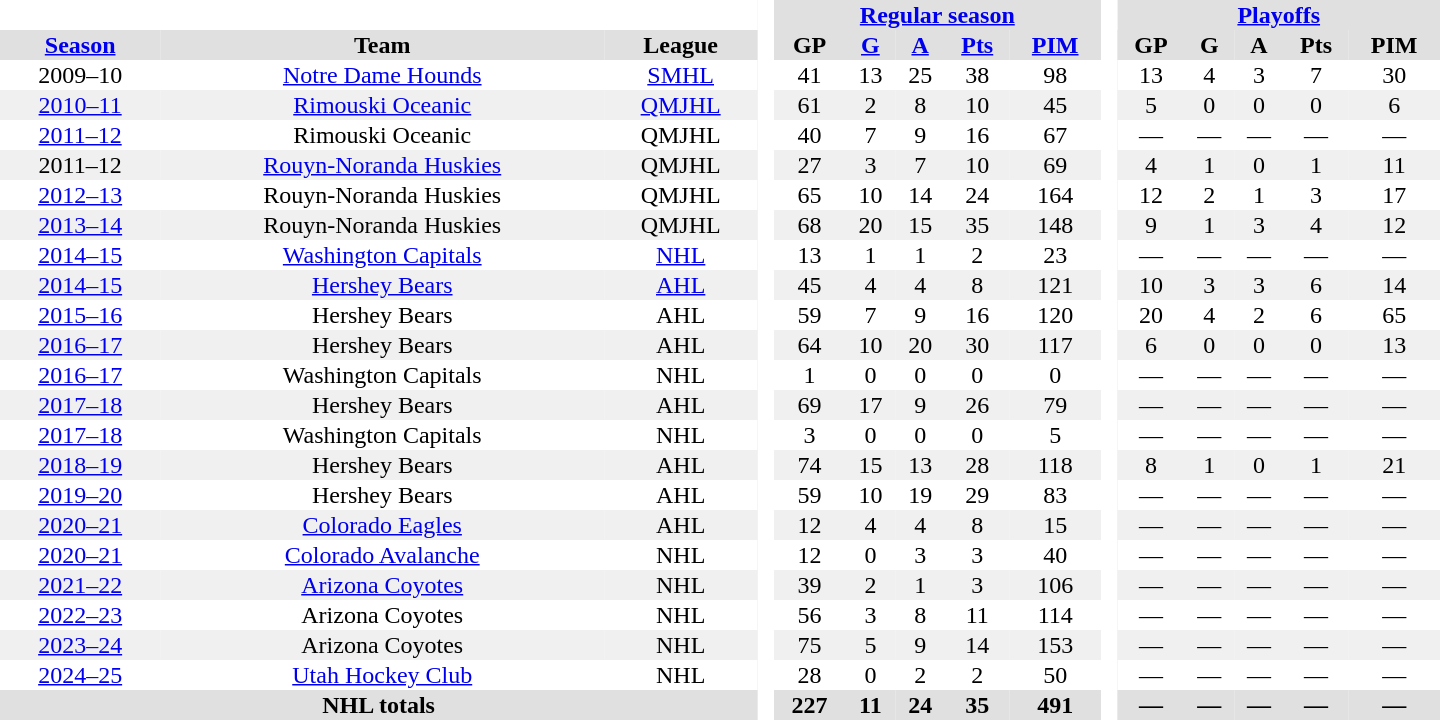<table border="0" cellpadding="1" cellspacing="0" style="text-align:center; width:60em;">
<tr style="background:#e0e0e0;">
<th colspan="3"  bgcolor="#ffffff"> </th>
<th rowspan="99" bgcolor="#ffffff"> </th>
<th colspan="5"><a href='#'>Regular season</a></th>
<th rowspan="99" bgcolor="#ffffff"> </th>
<th colspan="5"><a href='#'>Playoffs</a></th>
</tr>
<tr style="background:#e0e0e0;">
<th><a href='#'>Season</a></th>
<th>Team</th>
<th>League</th>
<th>GP</th>
<th><a href='#'>G</a></th>
<th><a href='#'>A</a></th>
<th><a href='#'>Pts</a></th>
<th><a href='#'>PIM</a></th>
<th>GP</th>
<th>G</th>
<th>A</th>
<th>Pts</th>
<th>PIM</th>
</tr>
<tr>
<td>2009–10</td>
<td><a href='#'>Notre Dame Hounds</a></td>
<td><a href='#'>SMHL</a></td>
<td>41</td>
<td>13</td>
<td>25</td>
<td>38</td>
<td>98</td>
<td>13</td>
<td>4</td>
<td>3</td>
<td>7</td>
<td>30</td>
</tr>
<tr bgcolor="#f0f0f0">
<td><a href='#'>2010–11</a></td>
<td><a href='#'>Rimouski Oceanic</a></td>
<td><a href='#'>QMJHL</a></td>
<td>61</td>
<td>2</td>
<td>8</td>
<td>10</td>
<td>45</td>
<td>5</td>
<td>0</td>
<td>0</td>
<td>0</td>
<td>6</td>
</tr>
<tr>
<td><a href='#'>2011–12</a></td>
<td>Rimouski Oceanic</td>
<td>QMJHL</td>
<td>40</td>
<td>7</td>
<td>9</td>
<td>16</td>
<td>67</td>
<td>—</td>
<td>—</td>
<td>—</td>
<td>—</td>
<td>—</td>
</tr>
<tr bgcolor="#f0f0f0">
<td>2011–12</td>
<td><a href='#'>Rouyn-Noranda Huskies</a></td>
<td>QMJHL</td>
<td>27</td>
<td>3</td>
<td>7</td>
<td>10</td>
<td>69</td>
<td>4</td>
<td>1</td>
<td>0</td>
<td>1</td>
<td>11</td>
</tr>
<tr>
<td><a href='#'>2012–13</a></td>
<td>Rouyn-Noranda Huskies</td>
<td>QMJHL</td>
<td>65</td>
<td>10</td>
<td>14</td>
<td>24</td>
<td>164</td>
<td>12</td>
<td>2</td>
<td>1</td>
<td>3</td>
<td>17</td>
</tr>
<tr bgcolor="#f0f0f0">
<td><a href='#'>2013–14</a></td>
<td>Rouyn-Noranda Huskies</td>
<td>QMJHL</td>
<td>68</td>
<td>20</td>
<td>15</td>
<td>35</td>
<td>148</td>
<td>9</td>
<td>1</td>
<td>3</td>
<td>4</td>
<td>12</td>
</tr>
<tr>
<td><a href='#'>2014–15</a></td>
<td><a href='#'>Washington Capitals</a></td>
<td><a href='#'>NHL</a></td>
<td>13</td>
<td>1</td>
<td>1</td>
<td>2</td>
<td>23</td>
<td>—</td>
<td>—</td>
<td>—</td>
<td>—</td>
<td>—</td>
</tr>
<tr bgcolor="#f0f0f0">
<td><a href='#'>2014–15</a></td>
<td><a href='#'>Hershey Bears</a></td>
<td><a href='#'>AHL</a></td>
<td>45</td>
<td>4</td>
<td>4</td>
<td>8</td>
<td>121</td>
<td>10</td>
<td>3</td>
<td>3</td>
<td>6</td>
<td>14</td>
</tr>
<tr>
<td><a href='#'>2015–16</a></td>
<td>Hershey Bears</td>
<td>AHL</td>
<td>59</td>
<td>7</td>
<td>9</td>
<td>16</td>
<td>120</td>
<td>20</td>
<td>4</td>
<td>2</td>
<td>6</td>
<td>65</td>
</tr>
<tr bgcolor="#f0f0f0">
<td><a href='#'>2016–17</a></td>
<td>Hershey Bears</td>
<td>AHL</td>
<td>64</td>
<td>10</td>
<td>20</td>
<td>30</td>
<td>117</td>
<td>6</td>
<td>0</td>
<td>0</td>
<td>0</td>
<td>13</td>
</tr>
<tr>
<td><a href='#'>2016–17</a></td>
<td>Washington Capitals</td>
<td>NHL</td>
<td>1</td>
<td>0</td>
<td>0</td>
<td>0</td>
<td>0</td>
<td>—</td>
<td>—</td>
<td>—</td>
<td>—</td>
<td>—</td>
</tr>
<tr bgcolor=f0f0f0>
<td><a href='#'>2017–18</a></td>
<td>Hershey Bears</td>
<td>AHL</td>
<td>69</td>
<td>17</td>
<td>9</td>
<td>26</td>
<td>79</td>
<td>—</td>
<td>—</td>
<td>—</td>
<td>—</td>
<td>—</td>
</tr>
<tr>
<td><a href='#'>2017–18</a></td>
<td>Washington Capitals</td>
<td>NHL</td>
<td>3</td>
<td>0</td>
<td>0</td>
<td>0</td>
<td>5</td>
<td>—</td>
<td>—</td>
<td>—</td>
<td>—</td>
<td>—</td>
</tr>
<tr bgcolor=f0f0f0>
<td><a href='#'>2018–19</a></td>
<td>Hershey Bears</td>
<td>AHL</td>
<td>74</td>
<td>15</td>
<td>13</td>
<td>28</td>
<td>118</td>
<td>8</td>
<td>1</td>
<td>0</td>
<td>1</td>
<td>21</td>
</tr>
<tr>
<td><a href='#'>2019–20</a></td>
<td>Hershey Bears</td>
<td>AHL</td>
<td>59</td>
<td>10</td>
<td>19</td>
<td>29</td>
<td>83</td>
<td>—</td>
<td>—</td>
<td>—</td>
<td>—</td>
<td>—</td>
</tr>
<tr bgcolor=f0f0f0>
<td><a href='#'>2020–21</a></td>
<td><a href='#'>Colorado Eagles</a></td>
<td>AHL</td>
<td>12</td>
<td>4</td>
<td>4</td>
<td>8</td>
<td>15</td>
<td>—</td>
<td>—</td>
<td>—</td>
<td>—</td>
<td>—</td>
</tr>
<tr>
<td><a href='#'>2020–21</a></td>
<td><a href='#'>Colorado Avalanche</a></td>
<td>NHL</td>
<td>12</td>
<td>0</td>
<td>3</td>
<td>3</td>
<td>40</td>
<td>—</td>
<td>—</td>
<td>—</td>
<td>—</td>
<td>—</td>
</tr>
<tr bgcolor=f0f0f0>
<td><a href='#'>2021–22</a></td>
<td><a href='#'>Arizona Coyotes</a></td>
<td>NHL</td>
<td>39</td>
<td>2</td>
<td>1</td>
<td>3</td>
<td>106</td>
<td>—</td>
<td>—</td>
<td>—</td>
<td>—</td>
<td>—</td>
</tr>
<tr>
<td><a href='#'>2022–23</a></td>
<td>Arizona Coyotes</td>
<td>NHL</td>
<td>56</td>
<td>3</td>
<td>8</td>
<td>11</td>
<td>114</td>
<td>—</td>
<td>—</td>
<td>—</td>
<td>—</td>
<td>—</td>
</tr>
<tr bgcolor=f0f0f0>
<td><a href='#'>2023–24</a></td>
<td>Arizona Coyotes</td>
<td>NHL</td>
<td>75</td>
<td>5</td>
<td>9</td>
<td>14</td>
<td>153</td>
<td>—</td>
<td>—</td>
<td>—</td>
<td>—</td>
<td>—</td>
</tr>
<tr>
<td><a href='#'>2024–25</a></td>
<td><a href='#'>Utah Hockey Club</a></td>
<td>NHL</td>
<td>28</td>
<td>0</td>
<td>2</td>
<td>2</td>
<td>50</td>
<td>—</td>
<td>—</td>
<td>—</td>
<td>—</td>
<td>—</td>
</tr>
<tr ALIGN="center" bgcolor="#e0e0e0">
<th colspan="3">NHL totals</th>
<th>227</th>
<th>11</th>
<th>24</th>
<th>35</th>
<th>491</th>
<th>—</th>
<th>—</th>
<th>—</th>
<th>—</th>
<th>—</th>
</tr>
</table>
